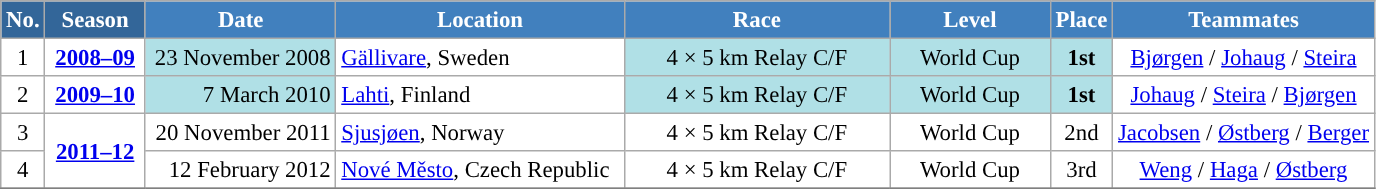<table class="wikitable sortable" style="font-size:95%; text-align:center; border:grey solid 1px; border-collapse:collapse; background:#ffffff;">
<tr style="background:#efefef;">
<th style="background-color:#369; color:white;">No.</th>
<th style="background-color:#369; color:white;">Season</th>
<th style="background-color:#4180be; color:white; width:120px;">Date</th>
<th style="background-color:#4180be; color:white; width:185px;">Location</th>
<th style="background-color:#4180be; color:white; width:170px;">Race</th>
<th style="background-color:#4180be; color:white; width:100px;">Level</th>
<th style="background-color:#4180be; color:white;">Place</th>
<th style="background-color:#4180be; color:white;">Teammates</th>
</tr>
<tr>
<td align=center>1</td>
<td rowspan=1 align=center><strong><a href='#'>2008–09</a></strong></td>
<td bgcolor="#BOEOE6" align=right>23 November 2008</td>
<td align=left> <a href='#'>Gällivare</a>, Sweden</td>
<td bgcolor="#BOEOE6">4 × 5 km Relay C/F</td>
<td bgcolor="#BOEOE6">World Cup</td>
<td bgcolor="#BOEOE6"><strong>1st</strong></td>
<td><a href='#'>Bjørgen</a> / <a href='#'>Johaug</a> / <a href='#'>Steira</a></td>
</tr>
<tr>
<td align=center>2</td>
<td rowspan=1 align=center><strong><a href='#'>2009–10</a></strong></td>
<td bgcolor="#BOEOE6" align=right>7 March 2010</td>
<td align=left> <a href='#'>Lahti</a>, Finland</td>
<td bgcolor="#BOEOE6">4 × 5 km Relay C/F</td>
<td bgcolor="#BOEOE6">World Cup</td>
<td bgcolor="#BOEOE6"><strong>1st</strong></td>
<td><a href='#'>Johaug</a> / <a href='#'>Steira</a> / <a href='#'>Bjørgen</a></td>
</tr>
<tr>
<td align=center>3</td>
<td rowspan=2 align=center><strong> <a href='#'>2011–12</a> </strong></td>
<td align=right>20 November 2011</td>
<td align=left> <a href='#'>Sjusjøen</a>, Norway</td>
<td>4 × 5 km Relay C/F</td>
<td>World Cup</td>
<td>2nd</td>
<td><a href='#'>Jacobsen</a> / <a href='#'>Østberg</a> / <a href='#'>Berger</a></td>
</tr>
<tr>
<td align=center>4</td>
<td align=right>12 February 2012</td>
<td align=left> <a href='#'>Nové Město</a>, Czech Republic</td>
<td>4 × 5 km Relay C/F</td>
<td>World Cup</td>
<td>3rd</td>
<td><a href='#'>Weng</a> / <a href='#'>Haga</a> / <a href='#'>Østberg</a></td>
</tr>
<tr>
</tr>
</table>
